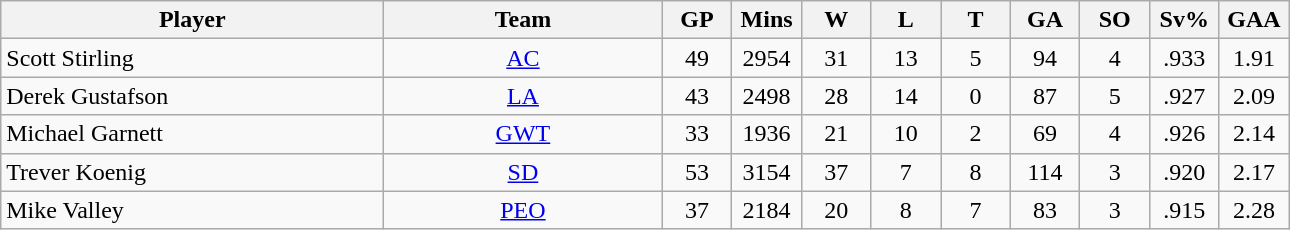<table class="wikitable">
<tr>
<th bgcolor="#DDDDFF" width="27.5%">Player</th>
<th bgcolor="#DDDDFF" width="20%">Team</th>
<th bgcolor="#DDDDFF" width="5%">GP</th>
<th bgcolor="#DDDDFF" width="5%">Mins</th>
<th bgcolor="#DDDDFF" width="5%">W</th>
<th bgcolor="#DDDDFF" width="5%">L</th>
<th bgcolor="#DDDDFF" width="5%">T</th>
<th bgcolor="#DDDDFF" width="5%">GA</th>
<th bgcolor="#DDDDFF" width="5%">SO</th>
<th bgcolor="#DDDDFF" width="5%">Sv%</th>
<th bgcolor="#DDDDFF" width="5%">GAA</th>
</tr>
<tr align="center">
<td align="left">Scott Stirling</td>
<td><a href='#'>AC</a></td>
<td>49</td>
<td>2954</td>
<td>31</td>
<td>13</td>
<td>5</td>
<td>94</td>
<td>4</td>
<td>.933</td>
<td>1.91</td>
</tr>
<tr align="center">
<td align="left">Derek Gustafson</td>
<td><a href='#'>LA</a></td>
<td>43</td>
<td>2498</td>
<td>28</td>
<td>14</td>
<td>0</td>
<td>87</td>
<td>5</td>
<td>.927</td>
<td>2.09</td>
</tr>
<tr align="center">
<td align="left">Michael Garnett</td>
<td><a href='#'>GWT</a></td>
<td>33</td>
<td>1936</td>
<td>21</td>
<td>10</td>
<td>2</td>
<td>69</td>
<td>4</td>
<td>.926</td>
<td>2.14</td>
</tr>
<tr align="center">
<td align="left">Trever Koenig</td>
<td><a href='#'>SD</a></td>
<td>53</td>
<td>3154</td>
<td>37</td>
<td>7</td>
<td>8</td>
<td>114</td>
<td>3</td>
<td>.920</td>
<td>2.17</td>
</tr>
<tr align="center">
<td align="left">Mike Valley</td>
<td><a href='#'>PEO</a></td>
<td>37</td>
<td>2184</td>
<td>20</td>
<td>8</td>
<td>7</td>
<td>83</td>
<td>3</td>
<td>.915</td>
<td>2.28</td>
</tr>
</table>
